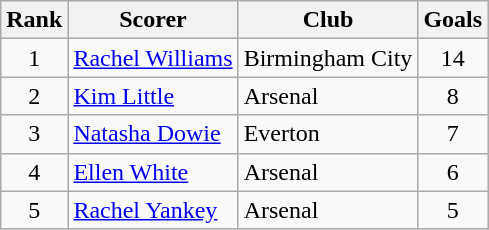<table class="wikitable" style="text-align:center">
<tr>
<th>Rank</th>
<th>Scorer</th>
<th>Club</th>
<th>Goals</th>
</tr>
<tr>
<td>1</td>
<td align="left"> <a href='#'>Rachel Williams</a></td>
<td align="left">Birmingham City</td>
<td>14</td>
</tr>
<tr>
<td>2</td>
<td align="left"> <a href='#'>Kim Little</a></td>
<td align="left">Arsenal</td>
<td>8</td>
</tr>
<tr>
<td>3</td>
<td align="left"> <a href='#'>Natasha Dowie</a></td>
<td align="left">Everton</td>
<td>7</td>
</tr>
<tr>
<td>4</td>
<td align="left"> <a href='#'>Ellen White</a></td>
<td align="left">Arsenal</td>
<td>6</td>
</tr>
<tr>
<td>5</td>
<td align="left"> <a href='#'>Rachel Yankey</a></td>
<td align="left">Arsenal</td>
<td>5</td>
</tr>
</table>
